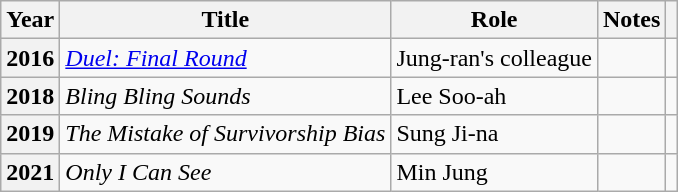<table class="wikitable  plainrowheaders">
<tr>
<th scope="col">Year</th>
<th scope="col">Title</th>
<th scope="col">Role</th>
<th scope="col">Notes</th>
<th scope="col" class="unsortable"></th>
</tr>
<tr>
<th scope="row">2016</th>
<td><em><a href='#'>Duel: Final Round</a></em></td>
<td>Jung-ran's colleague</td>
<td></td>
<td style="text-align:center"></td>
</tr>
<tr>
<th scope="row">2018</th>
<td><em>Bling Bling Sounds </em></td>
<td>Lee Soo-ah</td>
<td></td>
<td style="text-align:center"></td>
</tr>
<tr>
<th scope="row">2019</th>
<td><em>The Mistake of Survivorship Bias</em></td>
<td>Sung Ji-na</td>
<td></td>
<td style="text-align:center"></td>
</tr>
<tr>
<th scope="row">2021</th>
<td><em>Only I Can See</em></td>
<td>Min Jung</td>
<td></td>
<td style="text-align:center"></td>
</tr>
</table>
